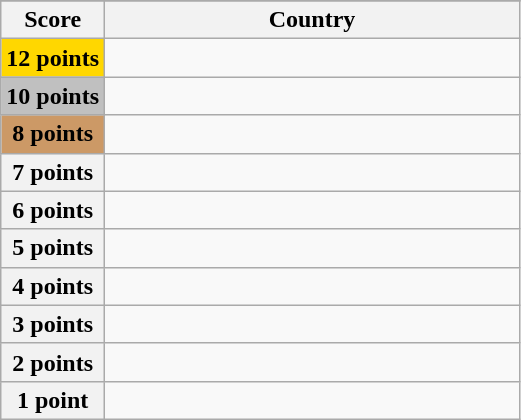<table class="wikitable">
<tr>
</tr>
<tr>
<th scope="col" width="20%">Score</th>
<th scope="col">Country</th>
</tr>
<tr>
<th scope="row" style="background:gold">12 points</th>
<td></td>
</tr>
<tr>
<th scope="row" style="background:silver">10 points</th>
<td></td>
</tr>
<tr>
<th scope="row" style="background:#CC9966">8 points</th>
<td></td>
</tr>
<tr>
<th scope="row">7 points</th>
<td></td>
</tr>
<tr>
<th scope="row">6 points</th>
<td></td>
</tr>
<tr>
<th scope="row">5 points</th>
<td></td>
</tr>
<tr>
<th scope="row">4 points</th>
<td></td>
</tr>
<tr>
<th scope="row">3 points</th>
<td></td>
</tr>
<tr>
<th scope="row">2 points</th>
<td></td>
</tr>
<tr>
<th scope="row">1 point</th>
<td></td>
</tr>
</table>
